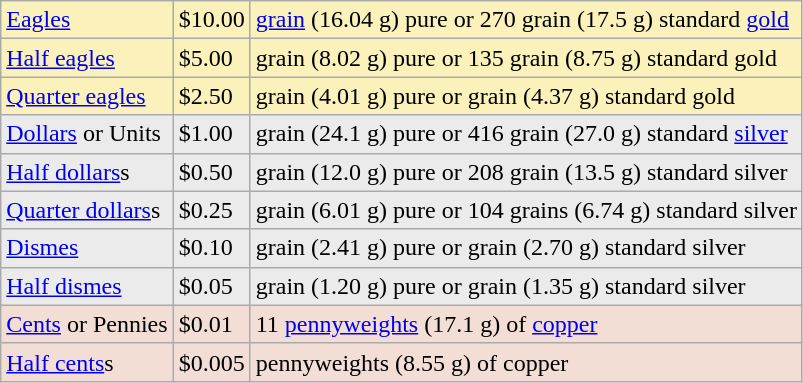<table class="wikitable">
<tr style="background-color:rgba(255,215,0,.25);">
<td><a href='#'>Eagles</a></td>
<td>$10.00</td>
<td> <a href='#'>grain</a> (16.04 g) pure or 270 grain (17.5 g) standard <a href='#'>gold</a></td>
</tr>
<tr style="background-color:rgba(255,215,0,.25);">
<td><a href='#'>Half eagles</a></td>
<td>$5.00</td>
<td> grain (8.02 g) pure or 135 grain (8.75 g) standard gold</td>
</tr>
<tr style="background-color:rgba(255,215,0,.25);">
<td><a href='#'>Quarter eagles</a></td>
<td>$2.50</td>
<td> grain (4.01 g) pure or  grain (4.37 g) standard gold</td>
</tr>
<tr style="background-color:rgba(192,192,192,.25);">
<td><a href='#'>Dollars</a> or Units</td>
<td>$1.00</td>
<td> grain (24.1 g) pure or 416 grain (27.0 g) standard <a href='#'>silver</a></td>
</tr>
<tr style="background-color:rgba(192,192,192,.25);">
<td><a href='#'>Half dollars</a>s</td>
<td>$0.50</td>
<td> grain (12.0 g) pure or 208 grain (13.5 g) standard silver</td>
</tr>
<tr style="background-color:rgba(192,192,192,.25);">
<td><a href='#'>Quarter dollars</a>s</td>
<td>$0.25</td>
<td> grain (6.01 g) pure or 104 grains (6.74 g) standard silver</td>
</tr>
<tr style="background-color:rgba(192,192,192,.25);">
<td><a href='#'>Dismes</a></td>
<td>$0.10</td>
<td> grain (2.41 g) pure or  grain (2.70 g) standard silver</td>
</tr>
<tr style="background-color:rgba(192,192,192,.25);">
<td><a href='#'>Half dismes</a></td>
<td>$0.05</td>
<td> grain (1.20 g) pure or  grain (1.35 g) standard silver</td>
</tr>
<tr style="background-color:rgba(218,138,103,.25);">
<td><a href='#'>Cents</a> or Pennies</td>
<td>$0.01</td>
<td>11 <a href='#'>pennyweights</a> (17.1 g) of <a href='#'>copper</a></td>
</tr>
<tr style="background-color:rgba(218,138,103,.25);">
<td><a href='#'>Half cents</a>s</td>
<td>$0.005</td>
<td> pennyweights (8.55 g) of copper</td>
</tr>
</table>
